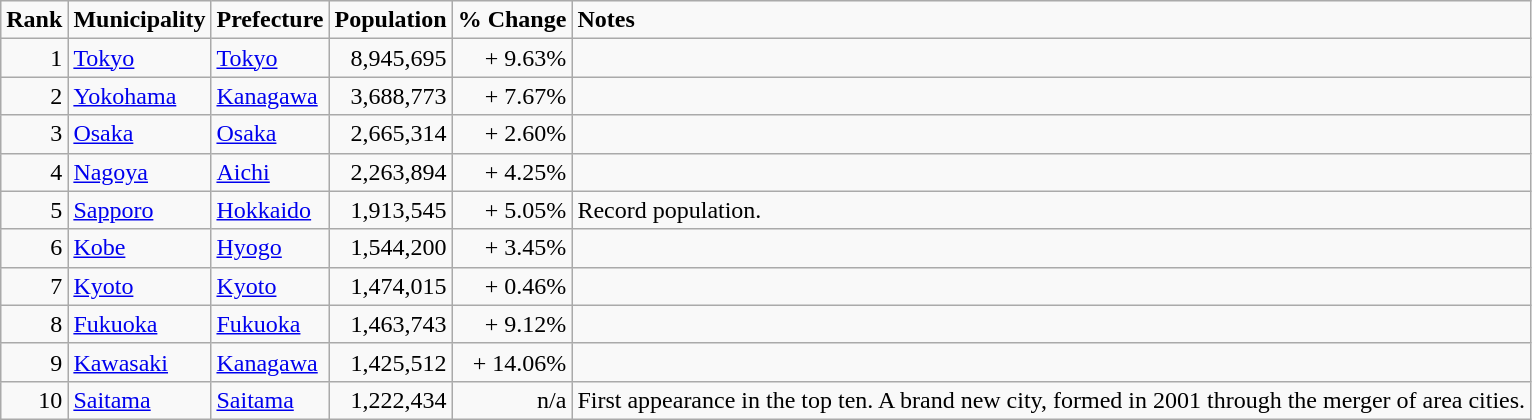<table class="wikitable" style="text-align:right; margin-right:60px">
<tr>
<td align=left><strong>Rank</strong></td>
<td align=left><strong>Municipality</strong></td>
<td align=left><strong>Prefecture</strong></td>
<td align=left><strong>Population</strong></td>
<td align=left><strong>% Change</strong></td>
<td align=left><strong>Notes</strong></td>
</tr>
<tr>
<td>1</td>
<td align=left><a href='#'>Tokyo</a></td>
<td align=left><a href='#'>Tokyo</a></td>
<td>8,945,695</td>
<td>+ 9.63%</td>
<td align=left></td>
</tr>
<tr>
<td>2</td>
<td align=left><a href='#'>Yokohama</a></td>
<td align=left><a href='#'>Kanagawa</a></td>
<td>3,688,773</td>
<td>+ 7.67%</td>
<td align=left></td>
</tr>
<tr>
<td>3</td>
<td align=left><a href='#'>Osaka</a></td>
<td align=left><a href='#'>Osaka</a></td>
<td>2,665,314</td>
<td>+ 2.60%</td>
<td></td>
</tr>
<tr>
<td>4</td>
<td align=left><a href='#'>Nagoya</a></td>
<td align=left><a href='#'>Aichi</a></td>
<td>2,263,894</td>
<td>+ 4.25%</td>
<td align=left></td>
</tr>
<tr>
<td>5</td>
<td align=left><a href='#'>Sapporo</a></td>
<td align=left><a href='#'>Hokkaido</a></td>
<td>1,913,545</td>
<td>+ 5.05%</td>
<td align=left>Record population.</td>
</tr>
<tr>
<td>6</td>
<td align=left><a href='#'>Kobe</a></td>
<td align=left><a href='#'>Hyogo</a></td>
<td>1,544,200</td>
<td>+ 3.45%</td>
<td align=left></td>
</tr>
<tr>
<td>7</td>
<td align=left><a href='#'>Kyoto</a></td>
<td align=left><a href='#'>Kyoto</a></td>
<td>1,474,015</td>
<td>+ 0.46%</td>
<td></td>
</tr>
<tr>
<td>8</td>
<td align=left><a href='#'>Fukuoka</a></td>
<td align=left><a href='#'>Fukuoka</a></td>
<td>1,463,743</td>
<td>+ 9.12%</td>
<td></td>
</tr>
<tr>
<td>9</td>
<td align=left><a href='#'>Kawasaki</a></td>
<td align=left><a href='#'>Kanagawa</a></td>
<td>1,425,512</td>
<td>+ 14.06%</td>
<td align=left></td>
</tr>
<tr>
<td>10</td>
<td align=left><a href='#'>Saitama</a></td>
<td align=left><a href='#'>Saitama</a></td>
<td>1,222,434</td>
<td>n/a</td>
<td align=left>First appearance in the top ten. A brand new city, formed in 2001 through the merger of area cities.</td>
</tr>
</table>
